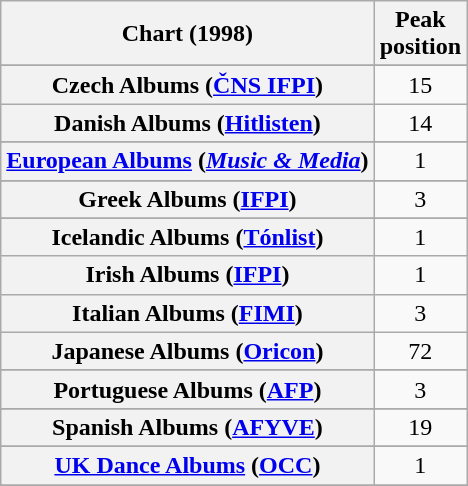<table class="wikitable sortable plainrowheaders" style="text-align:center">
<tr>
<th scope="col">Chart (1998)</th>
<th scope="col">Peak<br>position</th>
</tr>
<tr>
</tr>
<tr>
</tr>
<tr>
</tr>
<tr>
</tr>
<tr>
</tr>
<tr>
<th scope="row">Czech Albums (<a href='#'>ČNS IFPI</a>)</th>
<td>15</td>
</tr>
<tr>
<th scope="row">Danish Albums (<a href='#'>Hitlisten</a>)</th>
<td>14</td>
</tr>
<tr>
</tr>
<tr>
<th scope="row"><a href='#'>European Albums</a> (<em><a href='#'>Music & Media</a></em>)</th>
<td>1</td>
</tr>
<tr>
</tr>
<tr>
</tr>
<tr>
</tr>
<tr>
<th scope="row">Greek Albums (<a href='#'>IFPI</a>)</th>
<td>3</td>
</tr>
<tr>
</tr>
<tr>
<th scope="row">Icelandic Albums (<a href='#'>Tónlist</a>)</th>
<td>1</td>
</tr>
<tr>
<th scope="row">Irish Albums (<a href='#'>IFPI</a>)</th>
<td>1</td>
</tr>
<tr>
<th scope="row">Italian Albums (<a href='#'>FIMI</a>)</th>
<td>3</td>
</tr>
<tr>
<th scope="row">Japanese Albums (<a href='#'>Oricon</a>)</th>
<td>72</td>
</tr>
<tr>
</tr>
<tr>
</tr>
<tr>
<th scope="row">Portuguese Albums (<a href='#'>AFP</a>)</th>
<td>3</td>
</tr>
<tr>
</tr>
<tr>
<th scope="row">Spanish Albums (<a href='#'>AFYVE</a>)</th>
<td>19</td>
</tr>
<tr>
</tr>
<tr>
</tr>
<tr>
</tr>
<tr>
<th scope="row"><a href='#'>UK Dance Albums</a> (<a href='#'>OCC</a>)</th>
<td>1</td>
</tr>
<tr>
</tr>
</table>
